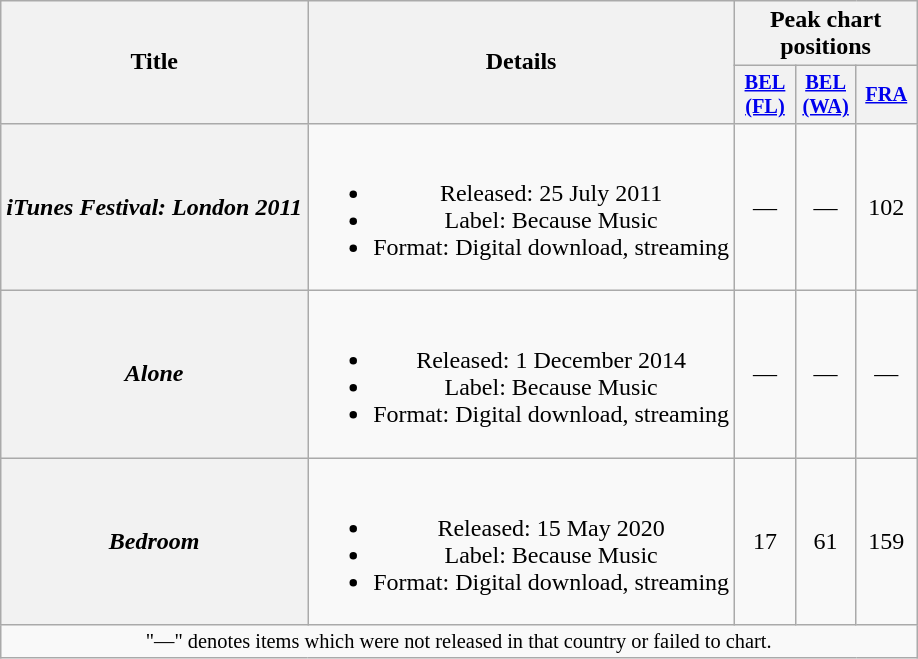<table class="wikitable plainrowheaders" style="text-align:center;">
<tr>
<th scope="col" rowspan="2">Title</th>
<th scope="col" rowspan="2">Details</th>
<th scope="col" colspan="3">Peak chart positions</th>
</tr>
<tr>
<th scope="col" style="width:2.5em;font-size:85%;"><a href='#'>BEL<br>(FL)</a><br></th>
<th scope="col" style="width:2.5em;font-size:85%;"><a href='#'>BEL<br>(WA)</a><br></th>
<th scope="col" style="width:2.5em;font-size:85%;"><a href='#'>FRA</a><br></th>
</tr>
<tr>
<th scope="row"><em>iTunes Festival: London 2011</em></th>
<td><br><ul><li>Released: 25 July 2011</li><li>Label: Because Music</li><li>Format: Digital download, streaming</li></ul></td>
<td>—</td>
<td>—</td>
<td>102</td>
</tr>
<tr>
<th scope="row"><em>Alone</em></th>
<td><br><ul><li>Released: 1 December 2014</li><li>Label: Because Music</li><li>Format: Digital download, streaming</li></ul></td>
<td>—</td>
<td>—</td>
<td>—</td>
</tr>
<tr>
<th scope="row"><em>Bedroom</em></th>
<td><br><ul><li>Released: 15 May 2020</li><li>Label: Because Music</li><li>Format: Digital download, streaming</li></ul></td>
<td>17</td>
<td>61</td>
<td>159</td>
</tr>
<tr>
<td colspan="7" style="font-size:85%;">"—" denotes items which were not released in that country or failed to chart.</td>
</tr>
</table>
